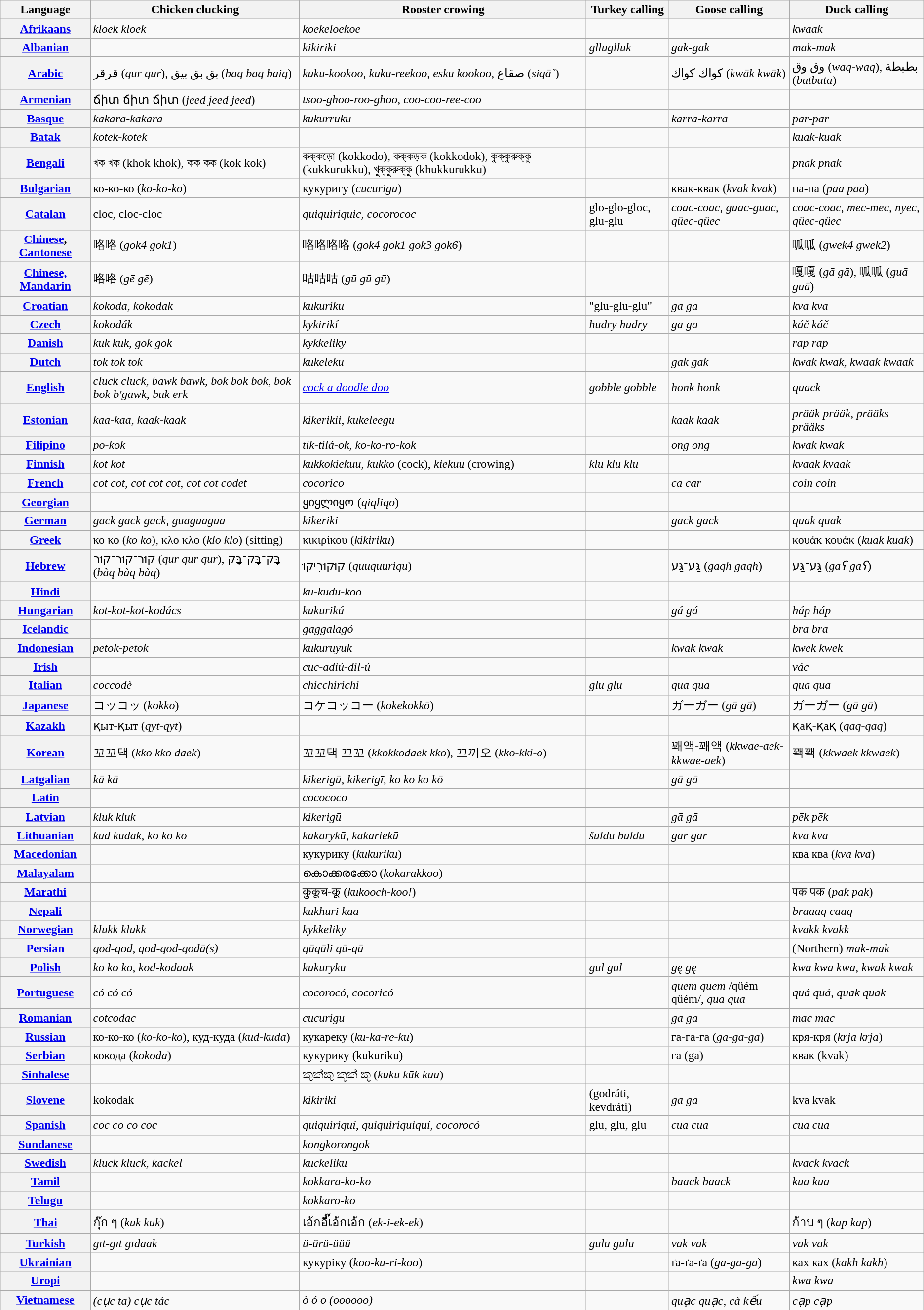<table class="wikitable">
<tr>
<th>Language</th>
<th>Chicken clucking</th>
<th>Rooster crowing</th>
<th>Turkey calling</th>
<th>Goose calling</th>
<th>Duck calling</th>
</tr>
<tr>
<th><a href='#'>Afrikaans</a></th>
<td><em>kloek kloek</em></td>
<td><em>koekeloekoe</em></td>
<td></td>
<td></td>
<td><em>kwaak</em></td>
</tr>
<tr>
<th><a href='#'>Albanian</a></th>
<td></td>
<td><em>kikiriki</em></td>
<td><em>glluglluk</em></td>
<td><em>gak-gak</em></td>
<td><em>mak-mak</em></td>
</tr>
<tr>
<th><a href='#'>Arabic</a></th>
<td>قرقر (<em>qur qur</em>), بق بق بيق (<em>baq baq baiq</em>)</td>
<td><em>kuku-kookoo</em>, <em>kuku-reekoo</em>, <em>esku kookoo</em>, صقاع (<em>siqā`</em>)</td>
<td></td>
<td>كواك كواك (<em>kwāk kwāk</em>)</td>
<td>وق وق (<em>waq-waq</em>), بطبطة (<em>batbata</em>)</td>
</tr>
<tr>
<th><a href='#'>Armenian</a></th>
<td>ճիտ ճիտ ճիտ (<em>jeed jeed jeed</em>)</td>
<td><em>tsoo-ghoo-roo-ghoo</em>, <em>coo-coo-ree-coo</em></td>
<td></td>
<td></td>
<td></td>
</tr>
<tr>
<th><a href='#'>Basque</a></th>
<td><em>kakara-kakara</em></td>
<td><em>kukurruku</em></td>
<td></td>
<td><em>karra-karra</em></td>
<td><em>par-par</em></td>
</tr>
<tr>
<th><a href='#'>Batak</a></th>
<td><em>kotek-kotek</em></td>
<td></td>
<td></td>
<td></td>
<td><em>kuak-kuak</em></td>
</tr>
<tr>
<th><a href='#'>Bengali</a></th>
<td>খক খক (khok khok), কক কক (kok kok)</td>
<td>কক্কড়ো (kokkodo), কক্কড়ক (kokkodok), কুক্কুরুক্কু (kukkurukku), খুক্কুরুক্কু (khukkurukku)</td>
<td></td>
<td></td>
<td><em>pnak pnak</em></td>
</tr>
<tr>
<th><a href='#'>Bulgarian</a></th>
<td>ко-ко-ко (<em>ko-ko-ko</em>)</td>
<td>кукуригу (<em>cucurigu</em>)</td>
<td></td>
<td>квак-квак (<em>kvak kvak</em>)</td>
<td>па-па (<em>paa paa</em>)</td>
</tr>
<tr>
<th><a href='#'>Catalan</a></th>
<td>cloc, cloc-cloc</td>
<td><em>quiquiriquic, cocorococ</em></td>
<td>glo-glo-gloc, glu-glu</td>
<td><em>coac-coac, guac-guac, qüec-qüec</em></td>
<td><em>coac-coac</em>, <em>mec-mec</em>, <em>nyec</em>, <em>qüec-qüec</em></td>
</tr>
<tr>
<th><a href='#'>Chinese</a>, <a href='#'>Cantonese</a></th>
<td>咯咯 (<em>gok4 gok1</em>)</td>
<td>咯咯咯咯 (<em>gok4 gok1 gok3 gok6</em>)</td>
<td></td>
<td></td>
<td>呱呱 (<em>gwek4 gwek2</em>)</td>
</tr>
<tr>
<th><a href='#'>Chinese, Mandarin</a></th>
<td>咯咯 (<em>gē gē</em>)</td>
<td>咕咕咕 (<em>gū gū gū</em>)</td>
<td></td>
<td></td>
<td>嘎嘎 (<em>gā gā</em>), 呱呱 (<em>guā guā</em>)</td>
</tr>
<tr>
<th><a href='#'>Croatian</a></th>
<td><em>kokoda</em>, <em>kokodak</em></td>
<td><em>kukuriku</em></td>
<td>"glu-glu-glu"</td>
<td><em>ga ga</em></td>
<td><em>kva kva</em></td>
</tr>
<tr>
<th><a href='#'>Czech</a></th>
<td><em>kokodák</em></td>
<td><em>kykirikí</em></td>
<td><em>hudry hudry</em></td>
<td><em>ga ga</em></td>
<td><em>káč káč</em></td>
</tr>
<tr>
<th><a href='#'>Danish</a></th>
<td><em>kuk kuk</em>, <em>gok gok</em></td>
<td><em>kykkeliky</em></td>
<td></td>
<td></td>
<td><em>rap rap</em></td>
</tr>
<tr>
<th><a href='#'>Dutch</a></th>
<td><em>tok tok tok</em></td>
<td><em>kukeleku</em></td>
<td></td>
<td><em>gak gak</em></td>
<td><em>kwak kwak</em>, <em>kwaak kwaak</em></td>
</tr>
<tr>
<th><a href='#'>English</a></th>
<td><em>cluck cluck</em>, <em>bawk bawk</em>, <em>bok bok bok</em>, <em>bok bok b'gawk</em>, <em>buk erk</em></td>
<td><em><a href='#'>cock a doodle doo</a></em></td>
<td><em>gobble gobble</em></td>
<td><em>honk honk</em></td>
<td><em>quack</em></td>
</tr>
<tr>
<th><a href='#'>Estonian</a></th>
<td><em>kaa-kaa</em>, <em>kaak-kaak</em></td>
<td><em>kikerikii</em>, <em>kukeleegu</em></td>
<td></td>
<td><em>kaak kaak</em></td>
<td><em>prääk prääk</em>, <em>prääks prääks</em></td>
</tr>
<tr>
<th><a href='#'>Filipino</a></th>
<td><em>po-kok</em></td>
<td><em>tik-tilá-ok</em>, <em>ko-ko-ro-kok</em></td>
<td></td>
<td><em>ong ong</em></td>
<td><em>kwak kwak</em></td>
</tr>
<tr>
<th><a href='#'>Finnish</a></th>
<td><em>kot kot</em></td>
<td><em>kukkokiekuu</em>, <em>kukko</em> (cock), <em>kiekuu</em> (crowing)</td>
<td><em>klu klu klu</em></td>
<td></td>
<td><em>kvaak kvaak</em></td>
</tr>
<tr>
<th><a href='#'>French</a></th>
<td><em>cot cot</em>, <em>cot cot cot</em>, <em>cot cot codet</em></td>
<td><em>cocorico</em></td>
<td></td>
<td><em>ca car</em></td>
<td><em>coin coin</em></td>
</tr>
<tr>
<th><a href='#'>Georgian</a></th>
<td></td>
<td>ყიყლიყო (<em>qiqliqo</em>)</td>
<td></td>
<td></td>
<td></td>
</tr>
<tr>
<th><a href='#'>German</a></th>
<td><em>gack gack gack</em>, <em>guaguagua</em></td>
<td><em>kikeriki</em></td>
<td></td>
<td><em>gack gack</em></td>
<td><em>quak quak</em></td>
</tr>
<tr>
<th><a href='#'>Greek</a></th>
<td>κο κο (<em>ko ko</em>), κλο κλο (<em>klo klo</em>) (sitting)</td>
<td>κικιρίκου (<em>kikiriku</em>)</td>
<td></td>
<td></td>
<td>κουάκ κουάκ (<em>kuak kuak</em>)</td>
</tr>
<tr>
<th><a href='#'>Hebrew</a></th>
<td>קוּר־קוּר־קוּר (<em>qur qur qur</em>), בָּק־בָּק־בָּק (<em>bàq bàq bàq</em>)</td>
<td>קוּקוּרִיקוּ (<em>quuquuriqu</em>)</td>
<td></td>
<td>גַּע־גַּע (<em>gaqh gaqh</em>)</td>
<td>גַּע־גַּע (<em>gaʕ gaʕ</em>)</td>
</tr>
<tr>
<th><a href='#'>Hindi</a></th>
<td></td>
<td><em>ku-kudu-koo</em></td>
<td></td>
<td></td>
<td></td>
</tr>
<tr>
<th><a href='#'>Hungarian</a></th>
<td><em>kot-kot-kot-kodács</em></td>
<td><em>kukurikú</em></td>
<td></td>
<td><em>gá gá</em></td>
<td><em>háp háp</em></td>
</tr>
<tr>
<th><a href='#'>Icelandic</a></th>
<td></td>
<td><em>gaggalagó</em></td>
<td></td>
<td></td>
<td><em>bra bra</em></td>
</tr>
<tr>
<th><a href='#'>Indonesian</a></th>
<td><em>petok-petok</em></td>
<td><em>kukuruyuk</em></td>
<td></td>
<td><em>kwak kwak</em></td>
<td><em>kwek kwek</em></td>
</tr>
<tr>
<th><a href='#'>Irish</a></th>
<td></td>
<td><em>cuc-adiú-dil-ú</em></td>
<td></td>
<td></td>
<td><em>vác</em></td>
</tr>
<tr>
<th><a href='#'>Italian</a></th>
<td><em>coccodè</em></td>
<td><em>chicchirichi</em></td>
<td><em>glu glu</em></td>
<td><em>qua qua</em></td>
<td><em>qua qua</em></td>
</tr>
<tr>
<th><a href='#'>Japanese</a></th>
<td>コッコッ (<em>kokko</em>)</td>
<td>コケコッコー (<em>kokekokkō</em>)</td>
<td></td>
<td>ガーガー (<em>gā gā</em>)</td>
<td>ガーガー (<em>gā gā</em>)</td>
</tr>
<tr>
<th><a href='#'>Kazakh</a></th>
<td>қыт-қыт (<em>qyt-qyt</em>)</td>
<td></td>
<td></td>
<td></td>
<td>қақ-қақ (<em>qaq-qaq</em>)</td>
</tr>
<tr>
<th><a href='#'>Korean</a></th>
<td>꼬꼬댁 (<em>kko kko daek</em>)</td>
<td>꼬꼬댁 꼬꼬 (<em>kkokkodaek kko</em>), 꼬끼오 (<em>kko-kki-o</em>)</td>
<td></td>
<td>꽤액-꽤액 (<em>kkwae-aek-kkwae-aek</em>)</td>
<td>꽥꽥 (<em>kkwaek kkwaek</em>)</td>
</tr>
<tr>
<th><a href='#'>Latgalian</a></th>
<td><em>kā kā</em></td>
<td><em>kikerigū</em>, <em>kikerigī</em>, <em>ko ko ko kō</em></td>
<td></td>
<td><em>gā gā</em></td>
<td></td>
</tr>
<tr>
<th><a href='#'>Latin</a></th>
<td></td>
<td><em>cocococo</em></td>
<td></td>
<td></td>
<td></td>
</tr>
<tr>
<th><a href='#'>Latvian</a></th>
<td><em>kluk kluk</em></td>
<td><em>kikerigū</em></td>
<td></td>
<td><em>gā gā</em></td>
<td><em>pēk pēk</em></td>
</tr>
<tr>
<th><a href='#'>Lithuanian</a></th>
<td><em>kud kudak</em>, <em>ko ko ko</em></td>
<td><em>kakarykū</em>, <em>kakariekū</em></td>
<td><em>šuldu buldu</em></td>
<td><em>gar gar</em></td>
<td><em>kva kva</em></td>
</tr>
<tr>
<th><a href='#'>Macedonian</a></th>
<td></td>
<td>кукурику (<em>kukuriku</em>)</td>
<td></td>
<td></td>
<td>ква ква (<em>kva kva</em>)</td>
</tr>
<tr>
<th><a href='#'>Malayalam</a></th>
<td></td>
<td>കൊക്കരക്കോ (<em>kokarakkoo</em>)</td>
<td></td>
<td></td>
<td></td>
</tr>
<tr>
<th><a href='#'>Marathi</a></th>
<td></td>
<td>कुकूच-कू (<em>kukooch-koo!</em>)</td>
<td></td>
<td></td>
<td>पक पक (<em>pak pak</em>)</td>
</tr>
<tr>
<th><a href='#'>Nepali</a></th>
<td></td>
<td><em>kukhuri kaa</em></td>
<td></td>
<td></td>
<td><em>braaaq caaq</em></td>
</tr>
<tr>
<th><a href='#'>Norwegian</a></th>
<td><em>klukk klukk</em></td>
<td><em>kykkeliky</em></td>
<td></td>
<td></td>
<td><em>kvakk kvakk</em></td>
</tr>
<tr>
<th><a href='#'>Persian</a></th>
<td><em>qod-qod</em>, <em>qod-qod-qodā(s)</em></td>
<td><em>qūqūli qū-qū</em></td>
<td></td>
<td></td>
<td>(Northern) <em>mak-mak</em></td>
</tr>
<tr>
<th><a href='#'>Polish</a></th>
<td><em>ko ko ko</em>, <em>kod-kodaak</em></td>
<td><em>kukuryku</em></td>
<td><em>gul gul</em></td>
<td><em>gę gę</em></td>
<td><em>kwa kwa kwa</em>, <em>kwak kwak</em></td>
</tr>
<tr>
<th><a href='#'>Portuguese</a></th>
<td><em>có có có</em></td>
<td><em>cocorocó</em>, <em>cocoricó</em></td>
<td></td>
<td><em>quem quem</em> /qüém qüém/, <em>qua qua</em></td>
<td><em>quá quá</em>, <em>quak quak</em></td>
</tr>
<tr>
<th><a href='#'>Romanian</a></th>
<td><em>cotcodac</em></td>
<td><em>cucurigu</em></td>
<td></td>
<td><em>ga ga</em></td>
<td><em>mac mac</em></td>
</tr>
<tr>
<th><a href='#'>Russian</a></th>
<td>ко-ко-ко (<em>ko-ko-ko</em>), куд-куда (<em>kud-kuda</em>)</td>
<td>кукареку (<em>ku-ka-re-ku</em>)</td>
<td></td>
<td>га-га-га (<em>ga-ga-ga</em>)</td>
<td>кря-кря (<em>krja krja</em>)</td>
</tr>
<tr>
<th><a href='#'>Serbian</a></th>
<td>кокода (<em>kokoda</em>)</td>
<td>кукурику (kukuriku)</td>
<td></td>
<td>га (ga)</td>
<td>квак (kvak)</td>
</tr>
<tr>
<th><a href='#'>Sinhalese</a></th>
<td></td>
<td>කුක්කු කූක් කූ (<em>kuku kūk kuu</em>)</td>
<td></td>
<td></td>
<td></td>
</tr>
<tr>
<th><a href='#'>Slovene</a></th>
<td>kokodak</td>
<td><em>kikiriki</em></td>
<td>(godráti, kevdráti)</td>
<td><em>ga ga</em></td>
<td>kva kvak</td>
</tr>
<tr>
<th><a href='#'>Spanish</a></th>
<td><em>coc co co coc</em></td>
<td><em>quiquiriquí</em>, <em>quiquiriquiquí</em>, <em>cocorocó</em></td>
<td>glu, glu, glu</td>
<td><em>cua cua</em></td>
<td><em>cua cua</em></td>
</tr>
<tr>
<th><a href='#'>Sundanese</a></th>
<td></td>
<td><em>kongkorongok</em></td>
<td></td>
<td></td>
<td></td>
</tr>
<tr>
<th><a href='#'>Swedish</a></th>
<td><em>kluck kluck</em>, <em>kackel</em></td>
<td><em>kuckeliku</em></td>
<td></td>
<td></td>
<td><em>kvack kvack</em></td>
</tr>
<tr>
<th><a href='#'>Tamil</a></th>
<td></td>
<td><em>kokkara-ko-ko</em></td>
<td></td>
<td><em>baack baack</em></td>
<td><em>kua kua</em></td>
</tr>
<tr>
<th><a href='#'>Telugu</a></th>
<td></td>
<td><em>kokkaro-ko</em></td>
<td></td>
<td></td>
<td></td>
</tr>
<tr>
<th><a href='#'>Thai</a></th>
<td>กุ๊ก ๆ (<em>kuk kuk</em>)</td>
<td>เอ้กอี๊เอ้กเอ้ก (<em>ek-i-ek-ek</em>)</td>
<td></td>
<td></td>
<td>ก้าบ ๆ (<em>kap kap</em>)</td>
</tr>
<tr>
<th><a href='#'>Turkish</a></th>
<td><em>gıt-gıt gıdaak</em></td>
<td><em>ü-ürü-üüü</em> </td>
<td><em>gulu gulu</em></td>
<td><em>vak vak</em></td>
<td><em>vak vak</em></td>
</tr>
<tr>
<th><a href='#'>Ukrainian</a></th>
<td></td>
<td>кукуріку (<em>koo-ku-ri-koo</em>)</td>
<td></td>
<td>ґа-ґа-ґа (<em>ga-ga-ga</em>)</td>
<td>ках ках (<em>kakh kakh</em>)</td>
</tr>
<tr>
<th><a href='#'>Uropi</a></th>
<td></td>
<td></td>
<td></td>
<td></td>
<td><em>kwa kwa</em></td>
</tr>
<tr>
<th><a href='#'>Vietnamese</a></th>
<td><em>(cục ta) cục tác</em></td>
<td><em>ò ó o (oooooo)</em></td>
<td></td>
<td><em>quạc quạc</em>, <em>cà kếu</em></td>
<td><em>cạp cạp</em></td>
</tr>
</table>
